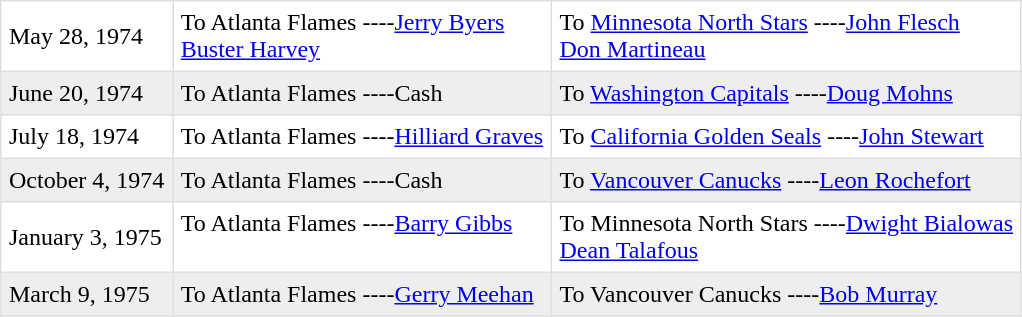<table border=1 style="border-collapse:collapse" bordercolor="#DFDFDF"  cellpadding="5">
<tr>
<td>May 28, 1974</td>
<td valign="top">To  Atlanta Flames ----<a href='#'>Jerry Byers</a><br><a href='#'>Buster Harvey</a></td>
<td valign="top">To  <a href='#'>Minnesota North Stars</a> ----<a href='#'>John Flesch</a><br><a href='#'>Don Martineau</a></td>
</tr>
<tr bgcolor="#eeeeee">
<td>June 20, 1974</td>
<td valign="top">To  Atlanta Flames ----Cash</td>
<td valign="top">To  <a href='#'>Washington Capitals</a> ----<a href='#'>Doug Mohns</a></td>
</tr>
<tr>
<td>July 18, 1974</td>
<td valign="top">To  Atlanta Flames ----<a href='#'>Hilliard Graves</a></td>
<td valign="top">To  <a href='#'>California Golden Seals</a> ----<a href='#'>John Stewart</a></td>
</tr>
<tr bgcolor="#eeeeee">
<td>October 4, 1974</td>
<td valign="top">To  Atlanta Flames ----Cash</td>
<td valign="top">To  <a href='#'>Vancouver Canucks</a> ----<a href='#'>Leon Rochefort</a></td>
</tr>
<tr>
<td>January 3, 1975</td>
<td valign="top">To  Atlanta Flames ----<a href='#'>Barry Gibbs</a></td>
<td valign="top">To  Minnesota North Stars ----<a href='#'>Dwight Bialowas</a><br><a href='#'>Dean Talafous</a></td>
</tr>
<tr bgcolor="#eeeeee">
<td>March 9, 1975</td>
<td valign="top">To  Atlanta Flames ----<a href='#'>Gerry Meehan</a></td>
<td valign="top">To  Vancouver Canucks ----<a href='#'>Bob Murray</a></td>
</tr>
</table>
